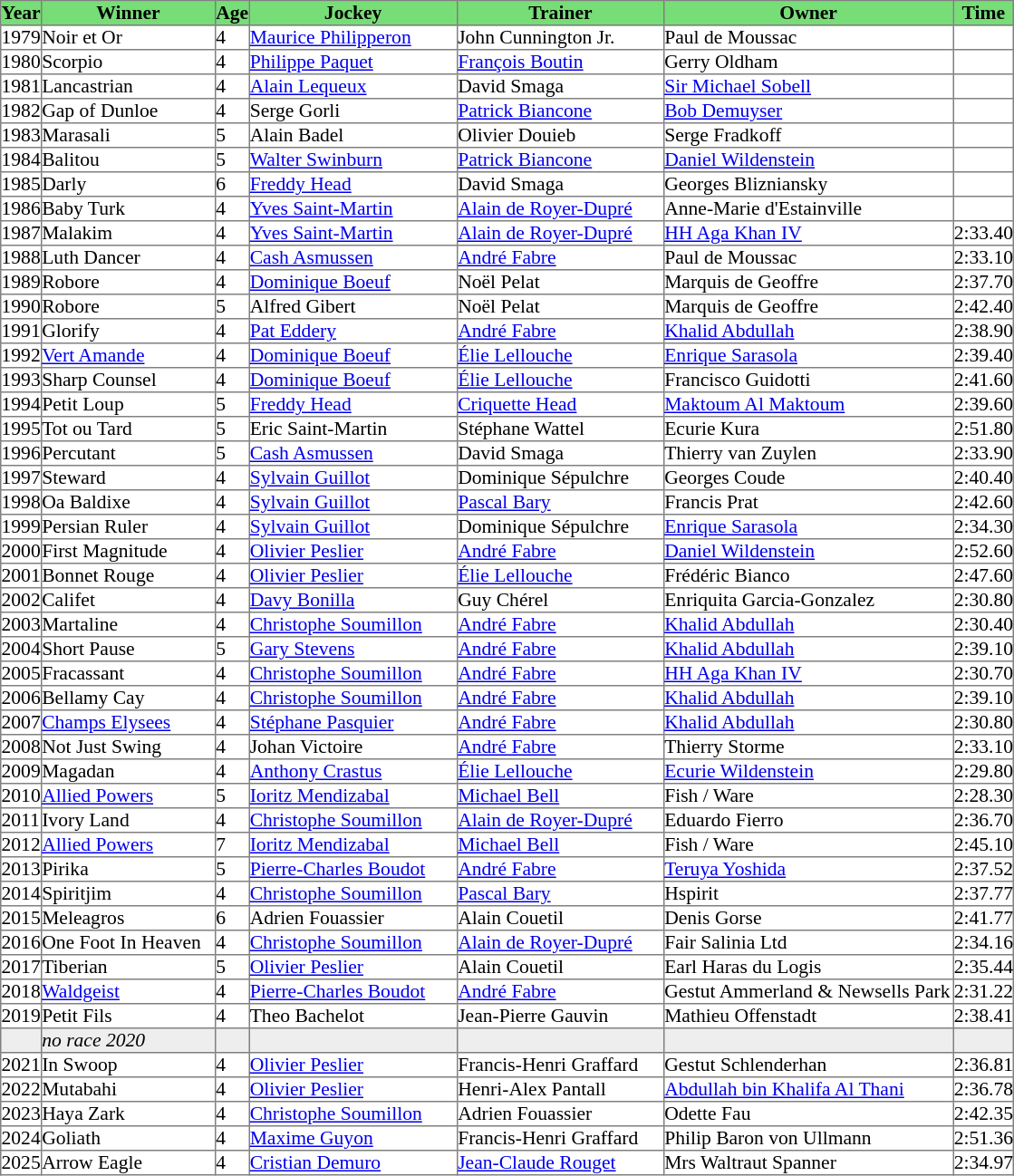<table class = "sortable" | border="1" cellpadding="0" style="border-collapse: collapse; font-size:90%">
<tr bgcolor="#77dd77" align="center">
<th>Year</th>
<th>Winner</th>
<th>Age</th>
<th>Jockey</th>
<th>Trainer</th>
<th>Owner</th>
<th>Time</th>
</tr>
<tr>
<td>1979</td>
<td width=127px>Noir et Or</td>
<td>4</td>
<td width=152px><a href='#'>Maurice Philipperon</a></td>
<td width=151px>John Cunnington Jr.</td>
<td width=212px>Paul de Moussac</td>
<td></td>
</tr>
<tr>
<td>1980</td>
<td>Scorpio</td>
<td>4</td>
<td><a href='#'>Philippe Paquet</a></td>
<td><a href='#'>François Boutin</a></td>
<td>Gerry Oldham</td>
<td></td>
</tr>
<tr>
<td>1981</td>
<td>Lancastrian</td>
<td>4</td>
<td><a href='#'>Alain Lequeux</a></td>
<td>David Smaga</td>
<td><a href='#'>Sir Michael Sobell</a></td>
<td></td>
</tr>
<tr>
<td>1982</td>
<td>Gap of Dunloe</td>
<td>4</td>
<td>Serge Gorli</td>
<td><a href='#'>Patrick Biancone</a></td>
<td><a href='#'>Bob Demuyser</a></td>
<td></td>
</tr>
<tr>
<td>1983</td>
<td>Marasali</td>
<td>5</td>
<td>Alain Badel</td>
<td>Olivier Douieb</td>
<td>Serge Fradkoff</td>
<td></td>
</tr>
<tr>
<td>1984</td>
<td>Balitou</td>
<td>5</td>
<td><a href='#'>Walter Swinburn</a></td>
<td><a href='#'>Patrick Biancone</a></td>
<td><a href='#'>Daniel Wildenstein</a></td>
<td></td>
</tr>
<tr>
<td>1985</td>
<td>Darly</td>
<td>6</td>
<td><a href='#'>Freddy Head</a></td>
<td>David Smaga</td>
<td>Georges Blizniansky</td>
<td></td>
</tr>
<tr>
<td>1986</td>
<td>Baby Turk</td>
<td>4</td>
<td><a href='#'>Yves Saint-Martin</a></td>
<td><a href='#'>Alain de Royer-Dupré</a></td>
<td>Anne-Marie d'Estainville</td>
<td></td>
</tr>
<tr>
<td>1987</td>
<td>Malakim</td>
<td>4</td>
<td><a href='#'>Yves Saint-Martin</a></td>
<td><a href='#'>Alain de Royer-Dupré</a></td>
<td><a href='#'>HH Aga Khan IV</a></td>
<td>2:33.40</td>
</tr>
<tr>
<td>1988</td>
<td>Luth Dancer</td>
<td>4</td>
<td><a href='#'>Cash Asmussen</a></td>
<td><a href='#'>André Fabre</a></td>
<td>Paul de Moussac</td>
<td>2:33.10</td>
</tr>
<tr>
<td>1989</td>
<td>Robore</td>
<td>4</td>
<td><a href='#'>Dominique Boeuf</a></td>
<td>Noël Pelat</td>
<td>Marquis de Geoffre</td>
<td>2:37.70</td>
</tr>
<tr>
<td>1990</td>
<td>Robore</td>
<td>5</td>
<td>Alfred Gibert</td>
<td>Noël Pelat</td>
<td>Marquis de Geoffre</td>
<td>2:42.40</td>
</tr>
<tr>
<td>1991</td>
<td>Glorify</td>
<td>4</td>
<td><a href='#'>Pat Eddery</a></td>
<td><a href='#'>André Fabre</a></td>
<td><a href='#'>Khalid Abdullah</a></td>
<td>2:38.90</td>
</tr>
<tr>
<td>1992</td>
<td><a href='#'>Vert Amande</a></td>
<td>4</td>
<td><a href='#'>Dominique Boeuf</a></td>
<td><a href='#'>Élie Lellouche</a></td>
<td><a href='#'>Enrique Sarasola</a></td>
<td>2:39.40</td>
</tr>
<tr>
<td>1993</td>
<td>Sharp Counsel</td>
<td>4</td>
<td><a href='#'>Dominique Boeuf</a></td>
<td><a href='#'>Élie Lellouche</a></td>
<td>Francisco Guidotti</td>
<td>2:41.60</td>
</tr>
<tr>
<td>1994</td>
<td>Petit Loup</td>
<td>5</td>
<td><a href='#'>Freddy Head</a></td>
<td><a href='#'>Criquette Head</a></td>
<td><a href='#'>Maktoum Al Maktoum</a></td>
<td>2:39.60</td>
</tr>
<tr>
<td>1995</td>
<td>Tot ou Tard</td>
<td>5</td>
<td>Eric Saint-Martin</td>
<td>Stéphane Wattel</td>
<td>Ecurie Kura</td>
<td>2:51.80</td>
</tr>
<tr>
<td>1996</td>
<td>Percutant</td>
<td>5</td>
<td><a href='#'>Cash Asmussen</a></td>
<td>David Smaga</td>
<td>Thierry van Zuylen</td>
<td>2:33.90</td>
</tr>
<tr>
<td>1997</td>
<td>Steward</td>
<td>4</td>
<td><a href='#'>Sylvain Guillot</a></td>
<td>Dominique Sépulchre</td>
<td>Georges Coude</td>
<td>2:40.40</td>
</tr>
<tr>
<td>1998</td>
<td>Oa Baldixe</td>
<td>4</td>
<td><a href='#'>Sylvain Guillot</a></td>
<td><a href='#'>Pascal Bary</a></td>
<td>Francis Prat</td>
<td>2:42.60</td>
</tr>
<tr>
<td>1999</td>
<td>Persian Ruler</td>
<td>4</td>
<td><a href='#'>Sylvain Guillot</a></td>
<td>Dominique Sépulchre</td>
<td><a href='#'>Enrique Sarasola</a></td>
<td>2:34.30</td>
</tr>
<tr>
<td>2000</td>
<td>First Magnitude</td>
<td>4</td>
<td><a href='#'>Olivier Peslier</a></td>
<td><a href='#'>André Fabre</a></td>
<td><a href='#'>Daniel Wildenstein</a></td>
<td>2:52.60</td>
</tr>
<tr>
<td>2001</td>
<td>Bonnet Rouge</td>
<td>4</td>
<td><a href='#'>Olivier Peslier</a></td>
<td><a href='#'>Élie Lellouche</a></td>
<td>Frédéric Bianco</td>
<td>2:47.60</td>
</tr>
<tr>
<td>2002</td>
<td>Califet</td>
<td>4</td>
<td><a href='#'>Davy Bonilla</a></td>
<td>Guy Chérel</td>
<td><span>Enriquita Garcia-Gonzalez</span></td>
<td>2:30.80</td>
</tr>
<tr>
<td>2003</td>
<td>Martaline</td>
<td>4</td>
<td><a href='#'>Christophe Soumillon</a></td>
<td><a href='#'>André Fabre</a></td>
<td><a href='#'>Khalid Abdullah</a></td>
<td>2:30.40</td>
</tr>
<tr>
<td>2004</td>
<td>Short Pause</td>
<td>5</td>
<td><a href='#'>Gary Stevens</a></td>
<td><a href='#'>André Fabre</a></td>
<td><a href='#'>Khalid Abdullah</a></td>
<td>2:39.10</td>
</tr>
<tr>
<td>2005</td>
<td>Fracassant</td>
<td>4</td>
<td><a href='#'>Christophe Soumillon</a></td>
<td><a href='#'>André Fabre</a></td>
<td><a href='#'>HH Aga Khan IV</a></td>
<td>2:30.70</td>
</tr>
<tr>
<td>2006</td>
<td>Bellamy Cay</td>
<td>4</td>
<td><a href='#'>Christophe Soumillon</a></td>
<td><a href='#'>André Fabre</a></td>
<td><a href='#'>Khalid Abdullah</a></td>
<td>2:39.10</td>
</tr>
<tr>
<td>2007</td>
<td><a href='#'>Champs Elysees</a></td>
<td>4</td>
<td><a href='#'>Stéphane Pasquier</a></td>
<td><a href='#'>André Fabre</a></td>
<td><a href='#'>Khalid Abdullah</a></td>
<td>2:30.80</td>
</tr>
<tr>
<td>2008</td>
<td>Not Just Swing</td>
<td>4</td>
<td>Johan Victoire</td>
<td><a href='#'>André Fabre</a></td>
<td>Thierry Storme</td>
<td>2:33.10</td>
</tr>
<tr>
<td>2009</td>
<td>Magadan</td>
<td>4</td>
<td><a href='#'>Anthony Crastus</a></td>
<td><a href='#'>Élie Lellouche</a></td>
<td><a href='#'>Ecurie Wildenstein</a></td>
<td>2:29.80</td>
</tr>
<tr>
<td>2010</td>
<td><a href='#'>Allied Powers</a></td>
<td>5</td>
<td><a href='#'>Ioritz Mendizabal</a></td>
<td><a href='#'>Michael Bell</a></td>
<td>Fish / Ware </td>
<td>2:28.30</td>
</tr>
<tr>
<td>2011</td>
<td>Ivory Land</td>
<td>4</td>
<td><a href='#'>Christophe Soumillon</a></td>
<td><a href='#'>Alain de Royer-Dupré</a></td>
<td>Eduardo Fierro</td>
<td>2:36.70</td>
</tr>
<tr>
<td>2012</td>
<td><a href='#'>Allied Powers</a></td>
<td>7</td>
<td><a href='#'>Ioritz Mendizabal</a></td>
<td><a href='#'>Michael Bell</a></td>
<td>Fish / Ware </td>
<td>2:45.10</td>
</tr>
<tr>
<td>2013</td>
<td>Pirika</td>
<td>5</td>
<td><a href='#'>Pierre-Charles Boudot</a></td>
<td><a href='#'>André Fabre</a></td>
<td><a href='#'>Teruya Yoshida</a></td>
<td>2:37.52</td>
</tr>
<tr>
<td>2014</td>
<td>Spiritjim</td>
<td>4</td>
<td><a href='#'>Christophe Soumillon</a></td>
<td><a href='#'>Pascal Bary</a></td>
<td>Hspirit</td>
<td>2:37.77</td>
</tr>
<tr>
<td>2015</td>
<td>Meleagros</td>
<td>6</td>
<td>Adrien Fouassier</td>
<td>Alain Couetil</td>
<td>Denis Gorse</td>
<td>2:41.77</td>
</tr>
<tr>
<td>2016</td>
<td>One Foot In Heaven</td>
<td>4</td>
<td><a href='#'>Christophe Soumillon</a></td>
<td><a href='#'>Alain de Royer-Dupré</a></td>
<td>Fair Salinia Ltd</td>
<td>2:34.16</td>
</tr>
<tr>
<td>2017</td>
<td>Tiberian</td>
<td>5</td>
<td><a href='#'>Olivier Peslier</a></td>
<td>Alain Couetil</td>
<td>Earl Haras du Logis</td>
<td>2:35.44</td>
</tr>
<tr>
<td>2018</td>
<td><a href='#'>Waldgeist</a></td>
<td>4</td>
<td><a href='#'>Pierre-Charles Boudot</a></td>
<td><a href='#'>André Fabre</a></td>
<td>Gestut Ammerland & Newsells Park</td>
<td>2:31.22</td>
</tr>
<tr>
<td>2019</td>
<td>Petit Fils</td>
<td>4</td>
<td>Theo Bachelot</td>
<td>Jean-Pierre Gauvin</td>
<td>Mathieu Offenstadt</td>
<td>2:38.41</td>
</tr>
<tr bgcolor="#eeeeee">
<td data-sort-value="2020"></td>
<td><em>no race 2020</em> </td>
<td></td>
<td></td>
<td></td>
<td></td>
<td></td>
</tr>
<tr>
<td>2021</td>
<td>In Swoop</td>
<td>4</td>
<td><a href='#'>Olivier Peslier</a></td>
<td>Francis-Henri Graffard</td>
<td>Gestut Schlenderhan</td>
<td>2:36.81</td>
</tr>
<tr>
<td>2022</td>
<td>Mutabahi</td>
<td>4</td>
<td><a href='#'>Olivier Peslier</a></td>
<td>Henri-Alex Pantall</td>
<td><a href='#'>Abdullah bin Khalifa Al Thani</a></td>
<td>2:36.78</td>
</tr>
<tr>
<td>2023</td>
<td>Haya Zark</td>
<td>4</td>
<td><a href='#'>Christophe Soumillon</a></td>
<td>Adrien Fouassier</td>
<td>Odette Fau</td>
<td>2:42.35</td>
</tr>
<tr>
<td>2024</td>
<td>Goliath</td>
<td>4</td>
<td><a href='#'>Maxime Guyon</a></td>
<td>Francis-Henri Graffard</td>
<td>Philip Baron von Ullmann</td>
<td>2:51.36</td>
</tr>
<tr>
<td>2025</td>
<td>Arrow Eagle</td>
<td>4</td>
<td><a href='#'>Cristian Demuro</a></td>
<td><a href='#'>Jean-Claude Rouget</a></td>
<td>Mrs Waltraut Spanner</td>
<td>2:34.97</td>
</tr>
</table>
